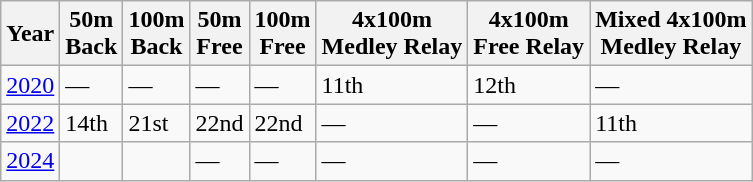<table class="wikitable">
<tr>
<th>Year</th>
<th>50m<br>Back</th>
<th>100m<br>Back</th>
<th>50m<br>Free</th>
<th>100m<br>Free</th>
<th>4x100m<br>Medley Relay</th>
<th>4x100m<br>Free Relay</th>
<th>Mixed 4x100m<br>Medley Relay</th>
</tr>
<tr>
<td><a href='#'>2020</a></td>
<td>—</td>
<td>—</td>
<td>—</td>
<td>—</td>
<td>11th</td>
<td>12th</td>
<td>—</td>
</tr>
<tr>
<td><a href='#'>2022</a></td>
<td>14th</td>
<td>21st</td>
<td>22nd</td>
<td>22nd</td>
<td>—</td>
<td>—</td>
<td>11th</td>
</tr>
<tr>
<td><a href='#'>2024</a></td>
<td></td>
<td></td>
<td>—</td>
<td>—</td>
<td>—</td>
<td>—</td>
<td>—</td>
</tr>
</table>
